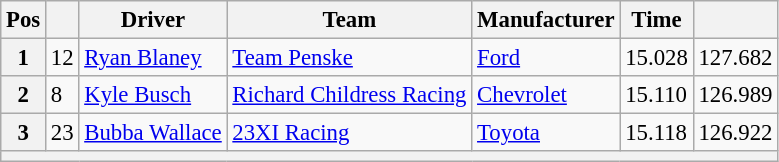<table class="wikitable" style="font-size:95%">
<tr>
<th>Pos</th>
<th></th>
<th>Driver</th>
<th>Team</th>
<th>Manufacturer</th>
<th>Time</th>
<th></th>
</tr>
<tr>
<th>1</th>
<td>12</td>
<td><a href='#'>Ryan Blaney</a></td>
<td><a href='#'>Team Penske</a></td>
<td><a href='#'>Ford</a></td>
<td>15.028</td>
<td>127.682</td>
</tr>
<tr>
<th>2</th>
<td>8</td>
<td><a href='#'>Kyle Busch</a></td>
<td><a href='#'>Richard Childress Racing</a></td>
<td><a href='#'>Chevrolet</a></td>
<td>15.110</td>
<td>126.989</td>
</tr>
<tr>
<th>3</th>
<td>23</td>
<td><a href='#'>Bubba Wallace</a></td>
<td><a href='#'>23XI Racing</a></td>
<td><a href='#'>Toyota</a></td>
<td>15.118</td>
<td>126.922</td>
</tr>
<tr>
<th colspan="7"></th>
</tr>
</table>
